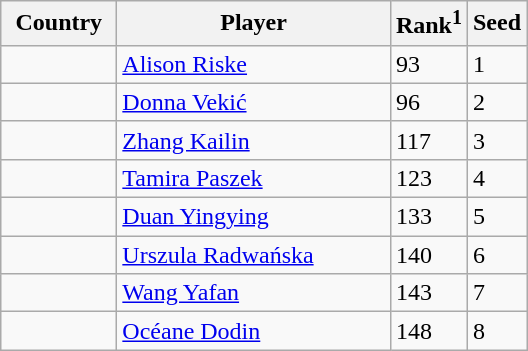<table class="sortable wikitable">
<tr>
<th width="70">Country</th>
<th width="175">Player</th>
<th>Rank<sup>1</sup></th>
<th>Seed</th>
</tr>
<tr>
<td></td>
<td><a href='#'>Alison Riske</a></td>
<td>93</td>
<td>1</td>
</tr>
<tr>
<td></td>
<td><a href='#'>Donna Vekić</a></td>
<td>96</td>
<td>2</td>
</tr>
<tr>
<td></td>
<td><a href='#'>Zhang Kailin</a></td>
<td>117</td>
<td>3</td>
</tr>
<tr>
<td></td>
<td><a href='#'>Tamira Paszek</a></td>
<td>123</td>
<td>4</td>
</tr>
<tr>
<td></td>
<td><a href='#'>Duan Yingying</a></td>
<td>133</td>
<td>5</td>
</tr>
<tr>
<td></td>
<td><a href='#'>Urszula Radwańska</a></td>
<td>140</td>
<td>6</td>
</tr>
<tr>
<td></td>
<td><a href='#'>Wang Yafan</a></td>
<td>143</td>
<td>7</td>
</tr>
<tr>
<td></td>
<td><a href='#'>Océane Dodin</a></td>
<td>148</td>
<td>8</td>
</tr>
</table>
